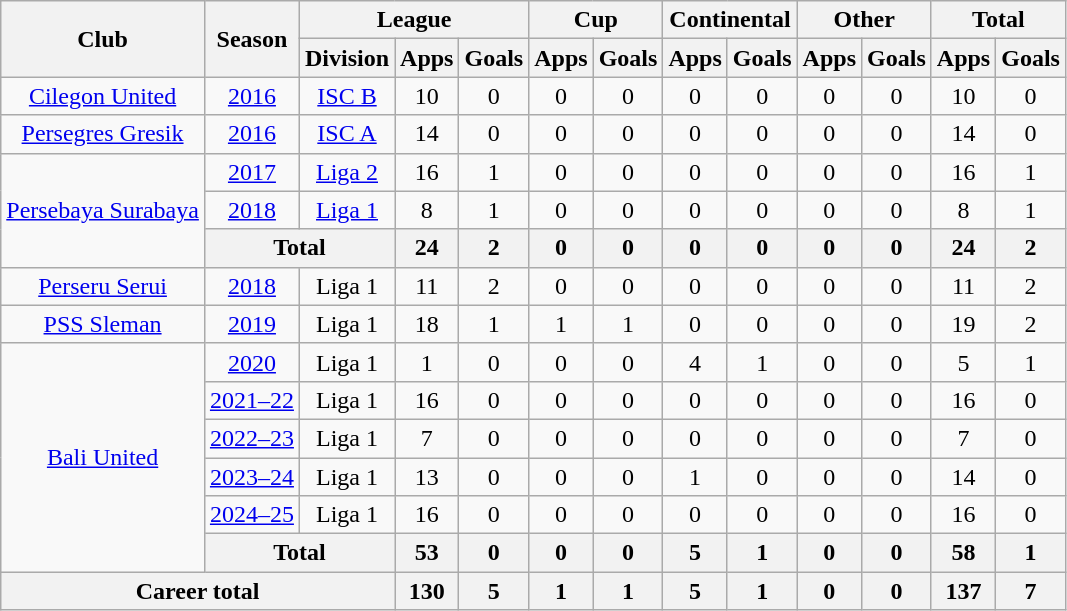<table class="wikitable" style="text-align:center">
<tr>
<th rowspan="2">Club</th>
<th rowspan="2">Season</th>
<th colspan="3">League</th>
<th colspan="2">Cup</th>
<th colspan="2">Continental</th>
<th colspan="2">Other</th>
<th colspan="2">Total</th>
</tr>
<tr>
<th>Division</th>
<th>Apps</th>
<th>Goals</th>
<th>Apps</th>
<th>Goals</th>
<th>Apps</th>
<th>Goals</th>
<th>Apps</th>
<th>Goals</th>
<th>Apps</th>
<th>Goals</th>
</tr>
<tr>
<td><a href='#'>Cilegon United</a></td>
<td><a href='#'>2016</a></td>
<td><a href='#'>ISC B</a></td>
<td>10</td>
<td>0</td>
<td>0</td>
<td>0</td>
<td>0</td>
<td>0</td>
<td>0</td>
<td>0</td>
<td>10</td>
<td>0</td>
</tr>
<tr>
<td><a href='#'>Persegres Gresik</a></td>
<td><a href='#'>2016</a></td>
<td><a href='#'>ISC A</a></td>
<td>14</td>
<td>0</td>
<td>0</td>
<td>0</td>
<td>0</td>
<td>0</td>
<td>0</td>
<td>0</td>
<td>14</td>
<td>0</td>
</tr>
<tr>
<td rowspan="3" valign="center"><a href='#'>Persebaya Surabaya</a></td>
<td><a href='#'>2017</a></td>
<td><a href='#'>Liga 2</a></td>
<td>16</td>
<td>1</td>
<td>0</td>
<td>0</td>
<td>0</td>
<td>0</td>
<td>0</td>
<td>0</td>
<td>16</td>
<td>1</td>
</tr>
<tr>
<td><a href='#'>2018</a></td>
<td><a href='#'>Liga 1</a></td>
<td>8</td>
<td>1</td>
<td>0</td>
<td>0</td>
<td>0</td>
<td>0</td>
<td>0</td>
<td>0</td>
<td>8</td>
<td>1</td>
</tr>
<tr>
<th colspan="2">Total</th>
<th>24</th>
<th>2</th>
<th>0</th>
<th>0</th>
<th>0</th>
<th>0</th>
<th>0</th>
<th>0</th>
<th>24</th>
<th>2</th>
</tr>
<tr>
<td><a href='#'>Perseru Serui</a></td>
<td><a href='#'>2018</a></td>
<td rowspan="1" valign="center">Liga 1</td>
<td>11</td>
<td>2</td>
<td>0</td>
<td>0</td>
<td>0</td>
<td>0</td>
<td>0</td>
<td>0</td>
<td>11</td>
<td>2</td>
</tr>
<tr>
<td><a href='#'>PSS Sleman</a></td>
<td><a href='#'>2019</a></td>
<td rowspan="1" valign="center">Liga 1</td>
<td>18</td>
<td>1</td>
<td>1</td>
<td>1</td>
<td>0</td>
<td>0</td>
<td>0</td>
<td>0</td>
<td>19</td>
<td>2</td>
</tr>
<tr>
<td rowspan="6" valign="center"><a href='#'>Bali United</a></td>
<td><a href='#'>2020</a></td>
<td rowspan="1" valign="center">Liga 1</td>
<td>1</td>
<td>0</td>
<td>0</td>
<td>0</td>
<td>4</td>
<td>1</td>
<td>0</td>
<td>0</td>
<td>5</td>
<td>1</td>
</tr>
<tr>
<td><a href='#'>2021–22</a></td>
<td rowspan="1" valign="center">Liga 1</td>
<td>16</td>
<td>0</td>
<td>0</td>
<td>0</td>
<td>0</td>
<td>0</td>
<td>0</td>
<td>0</td>
<td>16</td>
<td>0</td>
</tr>
<tr>
<td><a href='#'>2022–23</a></td>
<td rowspan="1" valign="center">Liga 1</td>
<td>7</td>
<td>0</td>
<td>0</td>
<td>0</td>
<td>0</td>
<td>0</td>
<td>0</td>
<td>0</td>
<td>7</td>
<td>0</td>
</tr>
<tr>
<td><a href='#'>2023–24</a></td>
<td rowspan="1" valign="center">Liga 1</td>
<td>13</td>
<td>0</td>
<td>0</td>
<td>0</td>
<td>1</td>
<td>0</td>
<td>0</td>
<td>0</td>
<td>14</td>
<td>0</td>
</tr>
<tr>
<td><a href='#'>2024–25</a></td>
<td rowspan="1" valign="center">Liga 1</td>
<td>16</td>
<td>0</td>
<td>0</td>
<td>0</td>
<td>0</td>
<td>0</td>
<td>0</td>
<td>0</td>
<td>16</td>
<td>0</td>
</tr>
<tr>
<th colspan="2">Total</th>
<th>53</th>
<th>0</th>
<th>0</th>
<th>0</th>
<th>5</th>
<th>1</th>
<th>0</th>
<th>0</th>
<th>58</th>
<th>1</th>
</tr>
<tr>
<th colspan="3">Career total</th>
<th>130</th>
<th>5</th>
<th>1</th>
<th>1</th>
<th>5</th>
<th>1</th>
<th>0</th>
<th>0</th>
<th>137</th>
<th>7</th>
</tr>
</table>
